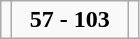<table class="wikitable" style="text-align:center">
<tr>
<td align="left"></td>
<td width="70px"><strong>57 - 103</strong></td>
<td align="left"></td>
</tr>
</table>
